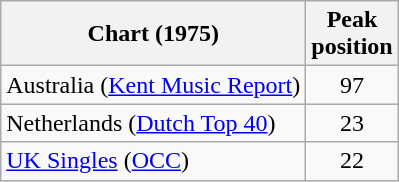<table class="wikitable sortable">
<tr>
<th>Chart (1975)</th>
<th>Peak<br>position</th>
</tr>
<tr>
<td>Australia (<a href='#'>Kent Music Report</a>)</td>
<td align="center">97</td>
</tr>
<tr>
<td>Netherlands (<a href='#'>Dutch Top 40</a>)</td>
<td style="text-align:center;">23</td>
</tr>
<tr>
<td><a href='#'>UK Singles</a> (<a href='#'>OCC</a>)</td>
<td style="text-align:center;">22</td>
</tr>
</table>
